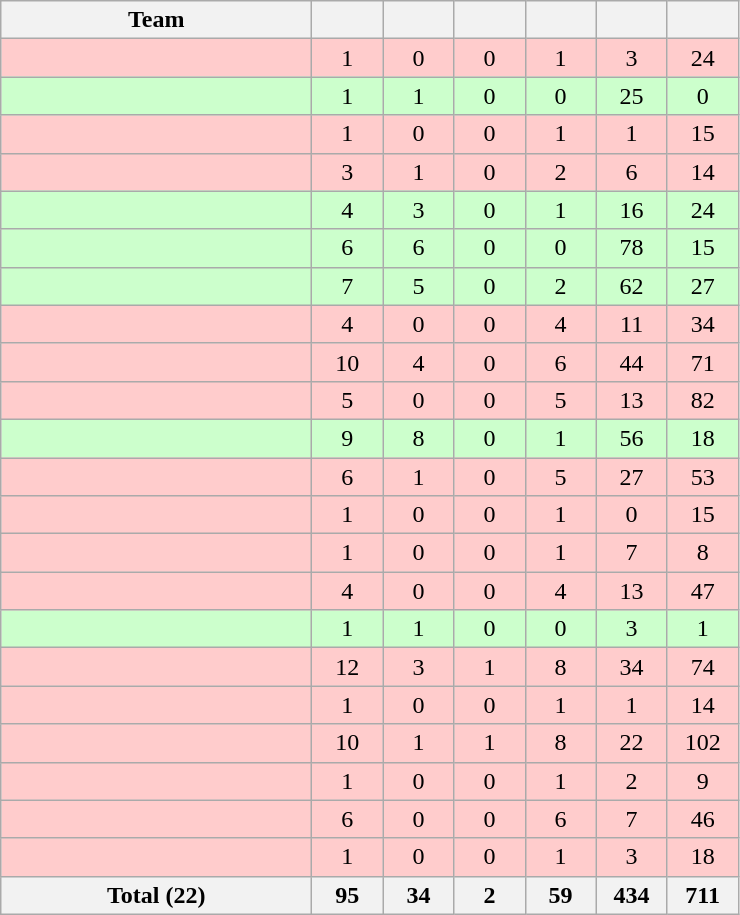<table class="wikitable sortable" style="text-align:center;">
<tr>
<th width=200>Team</th>
<th width=40></th>
<th width=40></th>
<th width=40></th>
<th width=40></th>
<th width=40></th>
<th width=40></th>
</tr>
<tr bgcolor=#FFCCCC>
<td></td>
<td>1</td>
<td>0</td>
<td>0</td>
<td>1</td>
<td>3</td>
<td>24</td>
</tr>
<tr bgcolor=#CCFFCC>
<td></td>
<td>1</td>
<td>1</td>
<td>0</td>
<td>0</td>
<td>25</td>
<td>0</td>
</tr>
<tr bgcolor=#FFCCCC>
<td></td>
<td>1</td>
<td>0</td>
<td>0</td>
<td>1</td>
<td>1</td>
<td>15</td>
</tr>
<tr bgcolor=#FFCCCC>
<td></td>
<td>3</td>
<td>1</td>
<td>0</td>
<td>2</td>
<td>6</td>
<td>14</td>
</tr>
<tr bgcolor=#CCFFCC>
<td></td>
<td>4</td>
<td>3</td>
<td>0</td>
<td>1</td>
<td>16</td>
<td>24</td>
</tr>
<tr bgcolor=#CCFFCC>
<td></td>
<td>6</td>
<td>6</td>
<td>0</td>
<td>0</td>
<td>78</td>
<td>15</td>
</tr>
<tr bgcolor=#CCFFCC>
<td></td>
<td>7</td>
<td>5</td>
<td>0</td>
<td>2</td>
<td>62</td>
<td>27</td>
</tr>
<tr bgcolor=#FFCCCC>
<td></td>
<td>4</td>
<td>0</td>
<td>0</td>
<td>4</td>
<td>11</td>
<td>34</td>
</tr>
<tr bgcolor=#FFCCCC>
<td></td>
<td>10</td>
<td>4</td>
<td>0</td>
<td>6</td>
<td>44</td>
<td>71</td>
</tr>
<tr bgcolor=#FFCCCC>
<td></td>
<td>5</td>
<td>0</td>
<td>0</td>
<td>5</td>
<td>13</td>
<td>82</td>
</tr>
<tr bgcolor=#CCFFCC>
<td></td>
<td>9</td>
<td>8</td>
<td>0</td>
<td>1</td>
<td>56</td>
<td>18</td>
</tr>
<tr bgcolor=#FFCCCC>
<td></td>
<td>6</td>
<td>1</td>
<td>0</td>
<td>5</td>
<td>27</td>
<td>53</td>
</tr>
<tr bgcolor=#FFCCCC>
<td></td>
<td>1</td>
<td>0</td>
<td>0</td>
<td>1</td>
<td>0</td>
<td>15</td>
</tr>
<tr bgcolor=#FFCCCC>
<td></td>
<td>1</td>
<td>0</td>
<td>0</td>
<td>1</td>
<td>7</td>
<td>8</td>
</tr>
<tr bgcolor=#FFCCCC>
<td></td>
<td>4</td>
<td>0</td>
<td>0</td>
<td>4</td>
<td>13</td>
<td>47</td>
</tr>
<tr bgcolor=#CCFFCC>
<td></td>
<td>1</td>
<td>1</td>
<td>0</td>
<td>0</td>
<td>3</td>
<td>1</td>
</tr>
<tr bgcolor=#FFCCCC>
<td></td>
<td>12</td>
<td>3</td>
<td>1</td>
<td>8</td>
<td>34</td>
<td>74</td>
</tr>
<tr bgcolor=#FFCCCC>
<td></td>
<td>1</td>
<td>0</td>
<td>0</td>
<td>1</td>
<td>1</td>
<td>14</td>
</tr>
<tr bgcolor=#FFCCCC>
<td></td>
<td>10</td>
<td>1</td>
<td>1</td>
<td>8</td>
<td>22</td>
<td>102</td>
</tr>
<tr bgcolor=#FFCCCC>
<td></td>
<td>1</td>
<td>0</td>
<td>0</td>
<td>1</td>
<td>2</td>
<td>9</td>
</tr>
<tr bgcolor=#FFCCCC>
<td></td>
<td>6</td>
<td>0</td>
<td>0</td>
<td>6</td>
<td>7</td>
<td>46</td>
</tr>
<tr bgcolor=#FFCCCC>
<td></td>
<td>1</td>
<td>0</td>
<td>0</td>
<td>1</td>
<td>3</td>
<td>18</td>
</tr>
<tr class="sortbottom">
<th>Total (22)</th>
<th>95</th>
<th>34</th>
<th>2</th>
<th>59</th>
<th>434</th>
<th>711</th>
</tr>
</table>
